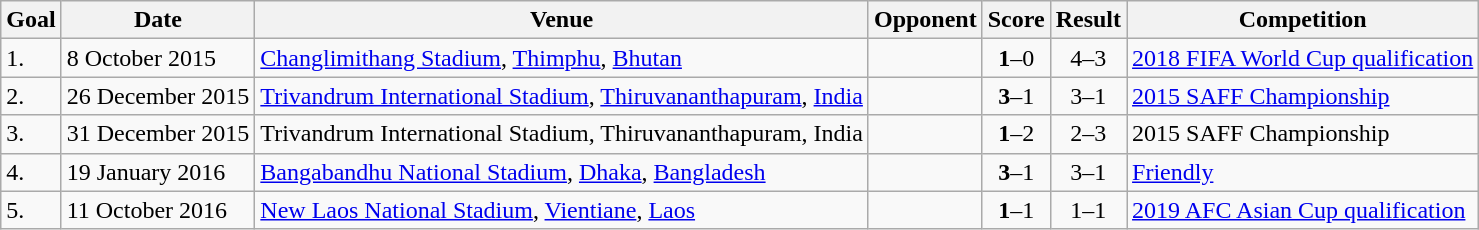<table class="wikitable plainrowheaders sortable">
<tr>
<th>Goal</th>
<th>Date</th>
<th>Venue</th>
<th>Opponent</th>
<th>Score</th>
<th>Result</th>
<th>Competition</th>
</tr>
<tr>
<td>1.</td>
<td>8 October 2015</td>
<td><a href='#'>Changlimithang Stadium</a>, <a href='#'>Thimphu</a>, <a href='#'>Bhutan</a></td>
<td></td>
<td align=center><strong>1</strong>–0</td>
<td align=center>4–3</td>
<td><a href='#'>2018 FIFA World Cup qualification</a></td>
</tr>
<tr>
<td>2.</td>
<td>26 December 2015</td>
<td><a href='#'>Trivandrum International Stadium</a>, <a href='#'>Thiruvananthapuram</a>, <a href='#'>India</a></td>
<td></td>
<td align=center><strong>3</strong>–1</td>
<td align=center>3–1</td>
<td><a href='#'>2015 SAFF Championship</a></td>
</tr>
<tr>
<td>3.</td>
<td>31 December 2015</td>
<td>Trivandrum International Stadium, Thiruvananthapuram, India</td>
<td></td>
<td align=center><strong>1</strong>–2</td>
<td align=center>2–3</td>
<td>2015 SAFF Championship</td>
</tr>
<tr>
<td>4.</td>
<td>19 January 2016</td>
<td><a href='#'>Bangabandhu National Stadium</a>, <a href='#'>Dhaka</a>, <a href='#'>Bangladesh</a></td>
<td></td>
<td align=center><strong>3</strong>–1</td>
<td align=center>3–1</td>
<td><a href='#'>Friendly</a></td>
</tr>
<tr>
<td>5.</td>
<td>11 October 2016</td>
<td><a href='#'>New Laos National Stadium</a>, <a href='#'>Vientiane</a>, <a href='#'>Laos</a></td>
<td></td>
<td align=center><strong>1</strong>–1</td>
<td align=center>1–1</td>
<td><a href='#'>2019 AFC Asian Cup qualification</a></td>
</tr>
</table>
